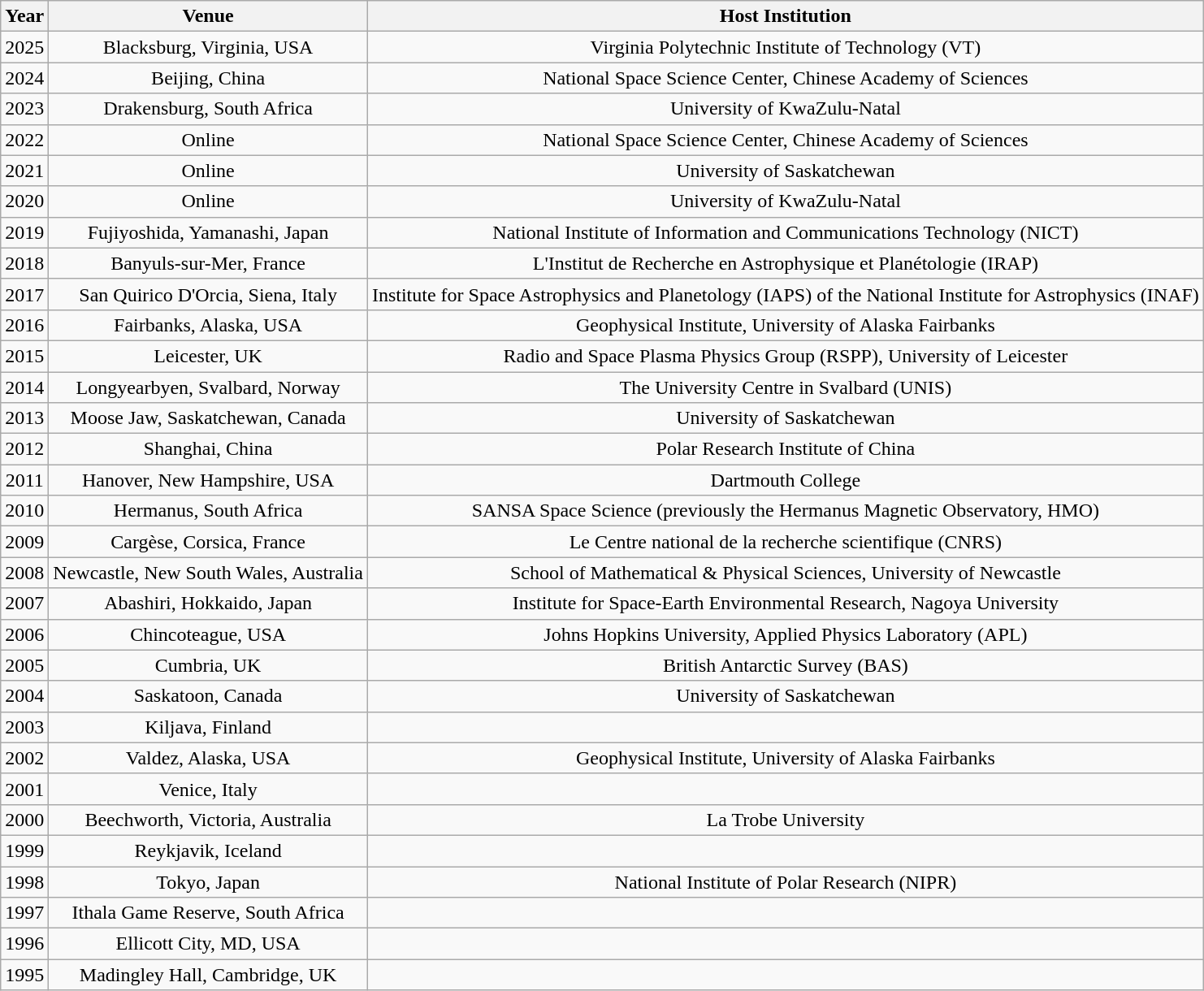<table class="wikitable" style="text-align: center" |>
<tr>
<th>Year</th>
<th>Venue</th>
<th>Host Institution</th>
</tr>
<tr>
<td>2025</td>
<td>Blacksburg, Virginia, USA</td>
<td>Virginia Polytechnic Institute of Technology (VT)</td>
</tr>
<tr>
<td>2024</td>
<td>Beijing, China</td>
<td>National Space Science Center, Chinese Academy of Sciences</td>
</tr>
<tr>
<td>2023</td>
<td>Drakensburg, South Africa</td>
<td>University of KwaZulu-Natal</td>
</tr>
<tr>
<td>2022</td>
<td>Online</td>
<td>National Space Science Center, Chinese Academy of Sciences</td>
</tr>
<tr>
<td>2021</td>
<td>Online</td>
<td>University of Saskatchewan</td>
</tr>
<tr>
<td>2020</td>
<td>Online</td>
<td>University of KwaZulu-Natal</td>
</tr>
<tr>
<td>2019</td>
<td>Fujiyoshida, Yamanashi, Japan</td>
<td>National Institute of Information and Communications Technology (NICT)</td>
</tr>
<tr>
<td>2018</td>
<td>Banyuls-sur-Mer, France</td>
<td>L'Institut de Recherche en Astrophysique et Planétologie (IRAP)</td>
</tr>
<tr>
<td>2017</td>
<td>San Quirico D'Orcia, Siena, Italy</td>
<td>Institute for Space Astrophysics and Planetology (IAPS) of the National Institute for Astrophysics (INAF)</td>
</tr>
<tr>
<td>2016</td>
<td>Fairbanks, Alaska, USA</td>
<td>Geophysical Institute, University of Alaska Fairbanks</td>
</tr>
<tr>
<td>2015</td>
<td>Leicester, UK</td>
<td>Radio and Space Plasma Physics Group (RSPP), University of Leicester</td>
</tr>
<tr>
<td>2014</td>
<td>Longyearbyen, Svalbard, Norway</td>
<td>The University Centre in Svalbard (UNIS)</td>
</tr>
<tr>
<td>2013</td>
<td>Moose Jaw, Saskatchewan, Canada</td>
<td>University of Saskatchewan</td>
</tr>
<tr>
<td>2012</td>
<td>Shanghai, China</td>
<td>Polar Research Institute of China</td>
</tr>
<tr>
<td>2011</td>
<td>Hanover, New Hampshire, USA</td>
<td>Dartmouth College</td>
</tr>
<tr>
<td>2010</td>
<td>Hermanus, South Africa</td>
<td>SANSA Space Science (previously the Hermanus Magnetic Observatory, HMO)</td>
</tr>
<tr>
<td>2009</td>
<td>Cargèse, Corsica, France</td>
<td>Le Centre national de la recherche scientifique (CNRS)</td>
</tr>
<tr>
<td>2008</td>
<td>Newcastle, New South Wales, Australia</td>
<td>School of Mathematical & Physical Sciences, University of Newcastle</td>
</tr>
<tr>
<td>2007</td>
<td>Abashiri, Hokkaido, Japan</td>
<td>Institute for Space-Earth Environmental Research, Nagoya University</td>
</tr>
<tr>
<td>2006</td>
<td>Chincoteague, USA</td>
<td>Johns Hopkins University, Applied Physics Laboratory (APL)</td>
</tr>
<tr>
<td>2005</td>
<td>Cumbria, UK</td>
<td>British Antarctic Survey (BAS)</td>
</tr>
<tr>
<td>2004</td>
<td>Saskatoon, Canada</td>
<td>University of Saskatchewan</td>
</tr>
<tr>
<td>2003</td>
<td>Kiljava, Finland</td>
<td></td>
</tr>
<tr>
<td>2002</td>
<td>Valdez, Alaska, USA</td>
<td>Geophysical Institute, University of Alaska Fairbanks</td>
</tr>
<tr>
<td>2001</td>
<td>Venice, Italy</td>
<td></td>
</tr>
<tr>
<td>2000</td>
<td>Beechworth, Victoria, Australia</td>
<td>La Trobe University</td>
</tr>
<tr>
<td>1999</td>
<td>Reykjavik, Iceland</td>
<td></td>
</tr>
<tr>
<td>1998</td>
<td>Tokyo, Japan</td>
<td>National Institute of Polar Research (NIPR)</td>
</tr>
<tr>
<td>1997</td>
<td>Ithala Game Reserve, South Africa</td>
<td></td>
</tr>
<tr>
<td>1996</td>
<td>Ellicott City, MD, USA</td>
<td></td>
</tr>
<tr>
<td>1995</td>
<td>Madingley Hall, Cambridge, UK</td>
<td></td>
</tr>
</table>
